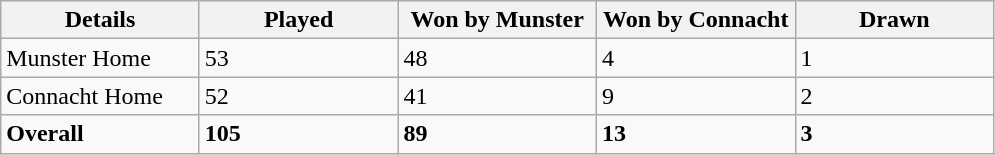<table class="wikitable sortable">
<tr>
<th width="125">Details</th>
<th width="125">Played</th>
<th width="125">Won by Munster</th>
<th width="125">Won by Connacht</th>
<th width="125">Drawn</th>
</tr>
<tr>
<td>Munster Home</td>
<td>53</td>
<td>48</td>
<td>4</td>
<td>1</td>
</tr>
<tr>
<td>Connacht Home</td>
<td>52</td>
<td>41</td>
<td>9</td>
<td>2</td>
</tr>
<tr>
<td><strong>Overall</strong></td>
<td><strong>105</strong></td>
<td><strong>89</strong></td>
<td><strong>13</strong></td>
<td><strong>3</strong></td>
</tr>
</table>
